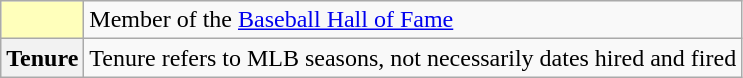<table class=wikitable>
<tr>
<th scope="row" style="background:#ffb;"></th>
<td>Member of the <a href='#'>Baseball Hall of Fame</a></td>
</tr>
<tr>
<th scope="row">Tenure</th>
<td>Tenure refers to MLB seasons, not necessarily dates hired and fired</td>
</tr>
</table>
